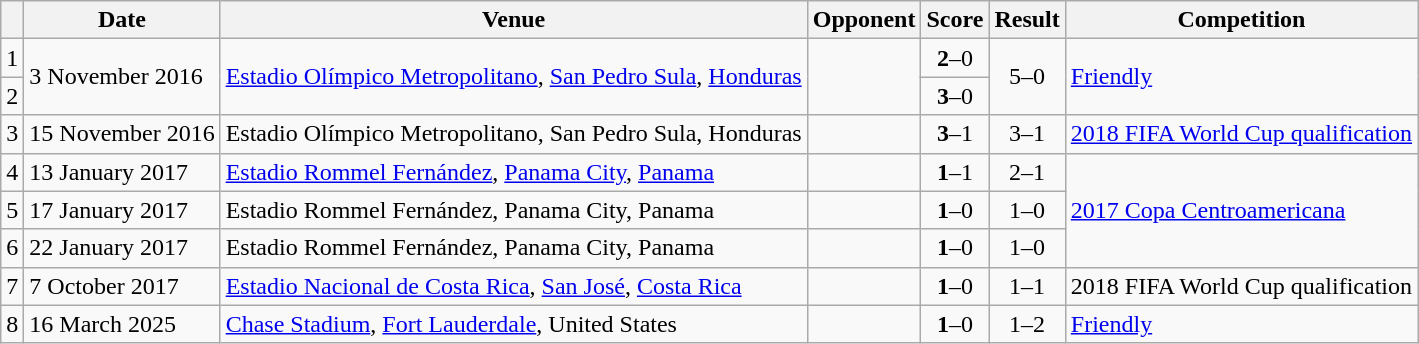<table class="wikitable">
<tr>
<th></th>
<th>Date</th>
<th>Venue</th>
<th>Opponent</th>
<th>Score</th>
<th>Result</th>
<th>Competition</th>
</tr>
<tr>
<td>1</td>
<td rowspan=2>3 November 2016</td>
<td rowspan=2><a href='#'>Estadio Olímpico Metropolitano</a>, <a href='#'>San Pedro Sula</a>, <a href='#'>Honduras</a></td>
<td rowspan=2></td>
<td align=center><strong>2</strong>–0</td>
<td rowspan=2 align=center>5–0</td>
<td rowspan=2><a href='#'>Friendly</a></td>
</tr>
<tr>
<td>2</td>
<td align=center><strong>3</strong>–0</td>
</tr>
<tr>
<td>3</td>
<td>15 November 2016</td>
<td>Estadio Olímpico Metropolitano, San Pedro Sula, Honduras</td>
<td></td>
<td align=center><strong>3</strong>–1</td>
<td align=center>3–1</td>
<td><a href='#'>2018 FIFA World Cup qualification</a></td>
</tr>
<tr>
<td>4</td>
<td>13 January 2017</td>
<td><a href='#'>Estadio Rommel Fernández</a>, <a href='#'>Panama City</a>, <a href='#'>Panama</a></td>
<td></td>
<td align=center><strong>1</strong>–1</td>
<td align=center>2–1</td>
<td rowspan="3"><a href='#'>2017 Copa Centroamericana</a></td>
</tr>
<tr>
<td>5</td>
<td>17 January 2017</td>
<td>Estadio Rommel Fernández, Panama City, Panama</td>
<td></td>
<td align=center><strong>1</strong>–0</td>
<td align=center>1–0</td>
</tr>
<tr>
<td>6</td>
<td>22 January 2017</td>
<td>Estadio Rommel Fernández, Panama City, Panama</td>
<td></td>
<td align=center><strong>1</strong>–0</td>
<td align=center>1–0</td>
</tr>
<tr>
<td>7</td>
<td>7 October 2017</td>
<td><a href='#'>Estadio Nacional de Costa Rica</a>, <a href='#'>San José</a>, <a href='#'>Costa Rica</a></td>
<td></td>
<td align=center><strong>1</strong>–0</td>
<td align=center>1–1</td>
<td>2018 FIFA World Cup qualification</td>
</tr>
<tr>
<td>8</td>
<td>16 March 2025</td>
<td><a href='#'>Chase Stadium</a>, <a href='#'>Fort Lauderdale</a>, United States</td>
<td></td>
<td align=center><strong>1</strong>–0</td>
<td align=center>1–2</td>
<td><a href='#'>Friendly</a></td>
</tr>
</table>
